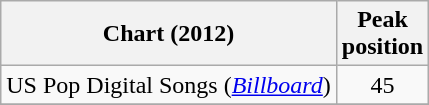<table class="wikitable">
<tr>
<th>Chart (2012)</th>
<th>Peak<br>position</th>
</tr>
<tr>
<td>US Pop Digital Songs (<a href='#'><em>Billboard</em></a>)</td>
<td align="center">45</td>
</tr>
<tr>
</tr>
</table>
